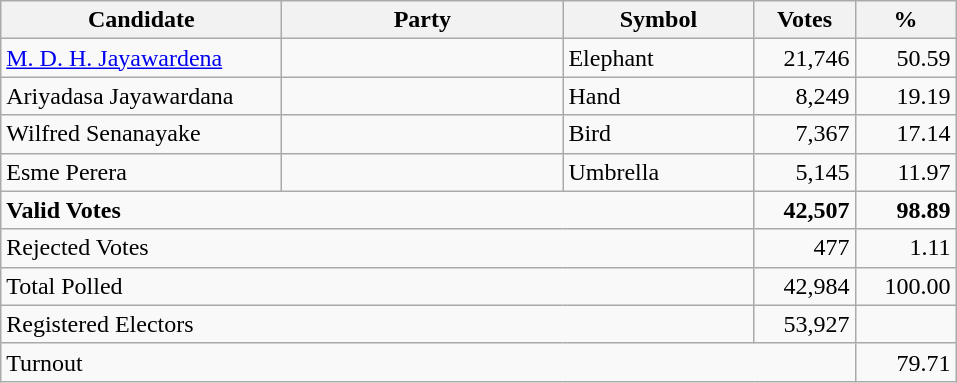<table class="wikitable" border="1" style="text-align:right;">
<tr>
<th align=left width="180">Candidate</th>
<th align=left width="180">Party</th>
<th align=left width="120">Symbol</th>
<th align=left width="60">Votes</th>
<th align=left width="60">%</th>
</tr>
<tr>
<td align=left><a href='#'>M. D. H. Jayawardena</a></td>
<td></td>
<td align=left>Elephant</td>
<td align=right>21,746</td>
<td align=right>50.59</td>
</tr>
<tr>
<td align=left>Ariyadasa Jayawardana</td>
<td></td>
<td align=left>Hand</td>
<td align=right>8,249</td>
<td align=right>19.19</td>
</tr>
<tr>
<td align=left>Wilfred Senanayake</td>
<td></td>
<td align=left>Bird</td>
<td align=right>7,367</td>
<td align=right>17.14</td>
</tr>
<tr>
<td align=left>Esme Perera</td>
<td></td>
<td align=left>Umbrella</td>
<td align=right>5,145</td>
<td align=right>11.97</td>
</tr>
<tr>
<td align=left colspan=3><strong>Valid Votes</strong></td>
<td align=right><strong>42,507</strong></td>
<td align=right><strong>98.89</strong></td>
</tr>
<tr>
<td align=left colspan=3>Rejected Votes</td>
<td align=right>477</td>
<td align=right>1.11</td>
</tr>
<tr>
<td align=left colspan=3>Total Polled</td>
<td align=right>42,984</td>
<td align=right>100.00</td>
</tr>
<tr>
<td align=left colspan=3>Registered Electors</td>
<td align=right>53,927</td>
<td></td>
</tr>
<tr>
<td align=left colspan=4>Turnout</td>
<td align=right>79.71</td>
</tr>
</table>
